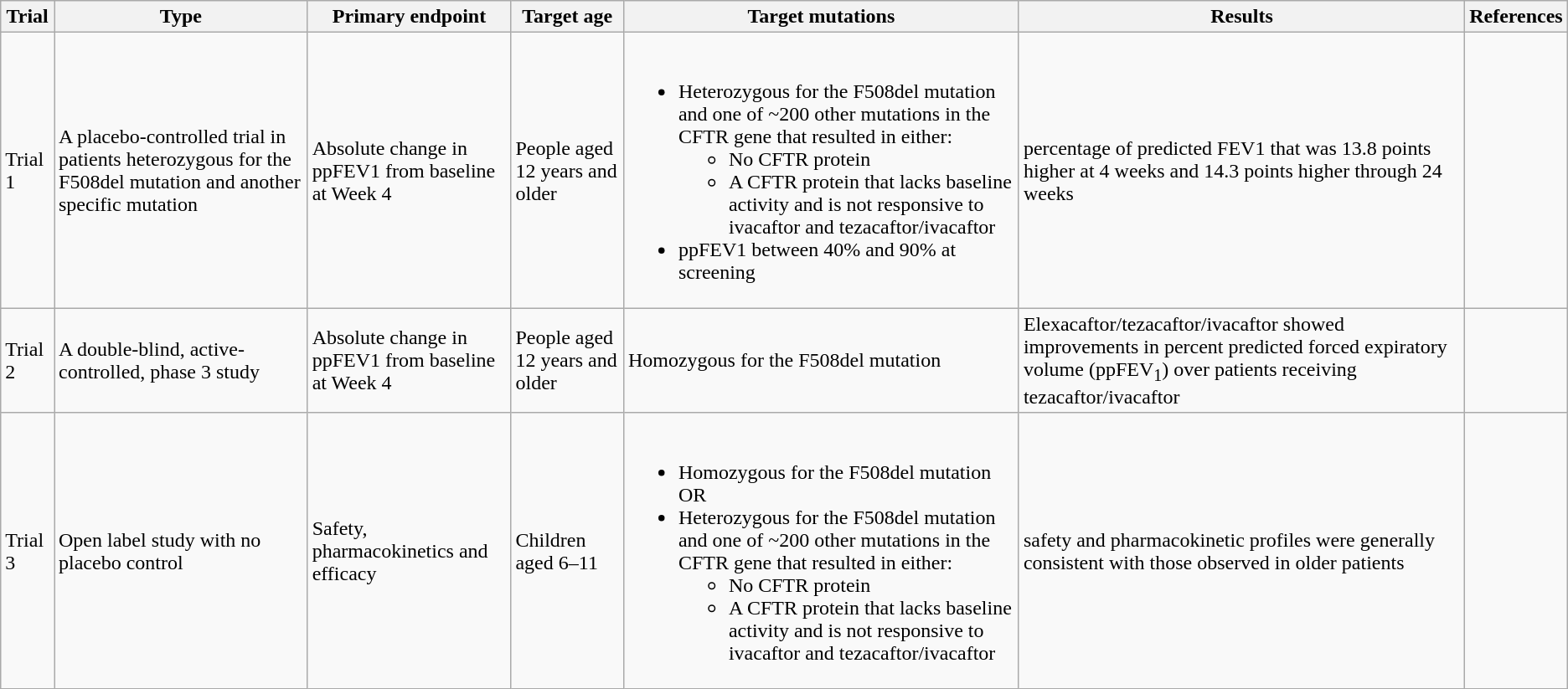<table class="wikitable">
<tr>
<th>Trial</th>
<th>Type</th>
<th>Primary endpoint</th>
<th>Target age</th>
<th>Target mutations</th>
<th>Results</th>
<th>References</th>
</tr>
<tr>
<td>Trial 1</td>
<td>A placebo-controlled trial in patients heterozygous for the F508del mutation and another specific mutation</td>
<td>Absolute change in ppFEV1 from baseline at Week 4</td>
<td>People aged 12 years and older</td>
<td><br><ul><li>Heterozygous for the F508del mutation and one of ~200 other mutations in the CFTR gene that resulted in either:<ul><li>No CFTR protein</li><li>A CFTR protein that lacks baseline activity and is not responsive to ivacaftor and tezacaftor/ivacaftor</li></ul></li><li>ppFEV1 between 40% and 90% at screening</li></ul></td>
<td>percentage of predicted FEV1 that was 13.8 points higher at 4 weeks and 14.3 points higher through 24 weeks</td>
<td></td>
</tr>
<tr>
<td>Trial 2</td>
<td>A double-blind, active-controlled, phase 3 study</td>
<td>Absolute change in ppFEV1 from baseline at Week 4</td>
<td>People aged 12 years and older</td>
<td>Homozygous for the F508del mutation</td>
<td>Elexacaftor/tezacaftor/ivacaftor showed improvements in percent predicted forced expiratory volume (ppFEV<sub>1</sub>) over patients receiving tezacaftor/ivacaftor</td>
<td></td>
</tr>
<tr>
<td>Trial 3</td>
<td>Open label study with no placebo control</td>
<td>Safety, pharmacokinetics and efficacy</td>
<td>Children aged 6–11</td>
<td><br><ul><li>Homozygous for the F508del mutation OR</li><li>Heterozygous for the F508del mutation and one of ~200 other mutations in the CFTR gene that resulted in either:<ul><li>No CFTR protein</li><li>A CFTR protein that lacks baseline activity and is not responsive to ivacaftor and tezacaftor/ivacaftor</li></ul></li></ul></td>
<td>safety and pharmacokinetic profiles were generally consistent with those observed in older patients</td>
<td></td>
</tr>
</table>
